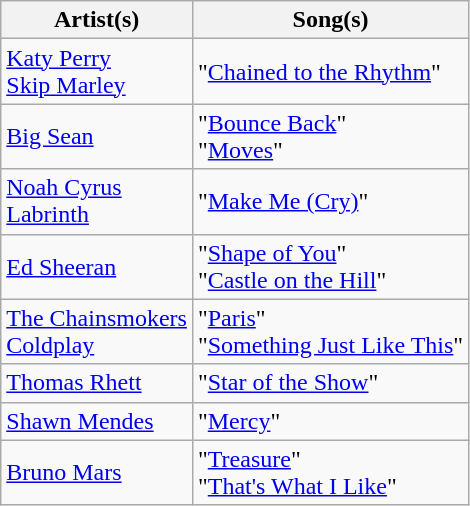<table class="wikitable sortable">
<tr>
<th>Artist(s)</th>
<th>Song(s)</th>
</tr>
<tr>
<td><a href='#'>Katy Perry</a><br><a href='#'>Skip Marley</a></td>
<td>"<a href='#'>Chained to the Rhythm</a>"</td>
</tr>
<tr>
<td><a href='#'>Big Sean</a></td>
<td>"<a href='#'>Bounce Back</a>"<br>"<a href='#'>Moves</a>"</td>
</tr>
<tr>
<td><a href='#'>Noah Cyrus</a> <br> <a href='#'>Labrinth</a></td>
<td>"<a href='#'>Make Me (Cry)</a>"</td>
</tr>
<tr>
<td><a href='#'>Ed Sheeran</a></td>
<td>"<a href='#'>Shape of You</a>"<br>"<a href='#'>Castle on the Hill</a>"</td>
</tr>
<tr>
<td><a href='#'>The Chainsmokers</a><br><a href='#'>Coldplay</a></td>
<td>"<a href='#'>Paris</a>"<br>"<a href='#'>Something Just Like This</a>"</td>
</tr>
<tr>
<td><a href='#'>Thomas Rhett</a></td>
<td>"<a href='#'>Star of the Show</a>"</td>
</tr>
<tr>
<td><a href='#'>Shawn Mendes</a></td>
<td>"<a href='#'>Mercy</a>"</td>
</tr>
<tr>
<td><a href='#'>Bruno Mars</a></td>
<td>"<a href='#'>Treasure</a>"<br>"<a href='#'>That's What I Like</a>"</td>
</tr>
</table>
